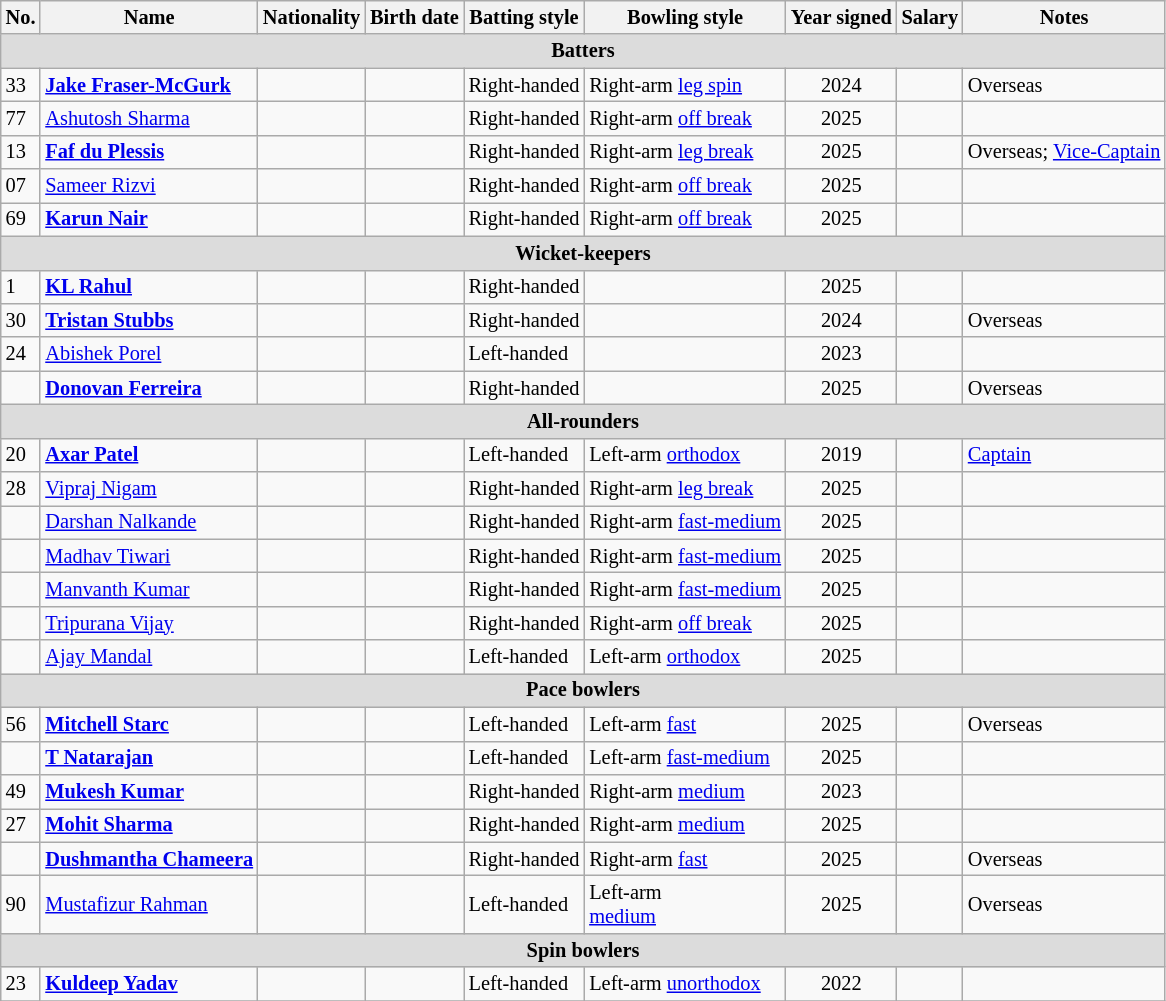<table class="wikitable" style="font-size:85%">
<tr>
<th>No.</th>
<th>Name</th>
<th>Nationality</th>
<th>Birth date</th>
<th>Batting style</th>
<th>Bowling style</th>
<th>Year signed</th>
<th>Salary</th>
<th>Notes</th>
</tr>
<tr>
<th colspan="9"  style="background:#dcdcdc; text-align:center;">Batters</th>
</tr>
<tr>
<td>33</td>
<td><strong><a href='#'>Jake Fraser-McGurk</a></strong></td>
<td></td>
<td></td>
<td>Right-handed</td>
<td>Right-arm <a href='#'>leg spin</a></td>
<td style="text-align:center;">2024</td>
<td style="text-align:right;"></td>
<td>Overseas</td>
</tr>
<tr>
<td>77</td>
<td><a href='#'>Ashutosh Sharma</a></td>
<td></td>
<td></td>
<td>Right-handed</td>
<td>Right-arm <a href='#'>off break</a></td>
<td style="text-align:center;">2025</td>
<td style="text-align:right;"></td>
<td></td>
</tr>
<tr>
<td>13</td>
<td><strong><a href='#'>Faf du Plessis</a></strong></td>
<td></td>
<td></td>
<td>Right-handed</td>
<td>Right-arm <a href='#'>leg break</a></td>
<td style="text-align:center;">2025</td>
<td style="text-align:right;"></td>
<td>Overseas; <a href='#'>Vice-Captain</a></td>
</tr>
<tr>
<td>07</td>
<td><a href='#'>Sameer Rizvi</a></td>
<td></td>
<td></td>
<td>Right-handed</td>
<td>Right-arm <a href='#'>off break</a></td>
<td style="text-align:center;">2025</td>
<td style="text-align:right;"></td>
<td></td>
</tr>
<tr>
<td>69</td>
<td><strong><a href='#'>Karun Nair</a></strong></td>
<td></td>
<td></td>
<td>Right-handed</td>
<td>Right-arm <a href='#'>off break</a></td>
<td style="text-align:center;">2025</td>
<td style="text-align:right;"></td>
<td></td>
</tr>
<tr>
<th colspan="9"  style="background:#dcdcdc; text-align:center;">Wicket-keepers</th>
</tr>
<tr>
<td>1</td>
<td><strong><a href='#'>KL Rahul</a></strong></td>
<td></td>
<td></td>
<td>Right-handed</td>
<td></td>
<td style="text-align:center;">2025</td>
<td style="text-align:right;"></td>
<td></td>
</tr>
<tr>
<td>30</td>
<td><strong><a href='#'>Tristan Stubbs</a></strong></td>
<td></td>
<td></td>
<td>Right-handed</td>
<td></td>
<td style="text-align:center;">2024</td>
<td style="text-align:right;"></td>
<td>Overseas</td>
</tr>
<tr>
<td>24</td>
<td><a href='#'>Abishek Porel</a></td>
<td></td>
<td></td>
<td>Left-handed</td>
<td></td>
<td style="text-align:center;">2023</td>
<td style="text-align:right;"></td>
<td></td>
</tr>
<tr>
<td></td>
<td><strong><a href='#'>Donovan Ferreira</a></strong></td>
<td></td>
<td></td>
<td>Right-handed</td>
<td></td>
<td style="text-align:center;">2025</td>
<td style="text-align:right;"></td>
<td>Overseas</td>
</tr>
<tr>
<th colspan="9"  style="background:#dcdcdc; text-align:center;">All-rounders</th>
</tr>
<tr>
<td>20</td>
<td><strong><a href='#'>Axar Patel</a></strong></td>
<td></td>
<td></td>
<td>Left-handed</td>
<td>Left-arm <a href='#'>orthodox</a></td>
<td style="text-align:center;">2019</td>
<td style="text-align:right;"></td>
<td><a href='#'>Captain</a></td>
</tr>
<tr>
<td>28</td>
<td><a href='#'>Vipraj Nigam</a></td>
<td></td>
<td></td>
<td>Right-handed</td>
<td>Right-arm <a href='#'>leg break</a></td>
<td style="text-align:center;">2025</td>
<td style="text-align:right;"></td>
<td></td>
</tr>
<tr>
<td></td>
<td><a href='#'>Darshan Nalkande</a></td>
<td></td>
<td></td>
<td>Right-handed</td>
<td>Right-arm <a href='#'>fast-medium</a></td>
<td style="text-align:center;">2025</td>
<td style="text-align:right;"></td>
<td></td>
</tr>
<tr>
<td></td>
<td><a href='#'>Madhav Tiwari</a></td>
<td></td>
<td></td>
<td>Right-handed</td>
<td>Right-arm <a href='#'>fast-medium</a></td>
<td style="text-align:center;">2025</td>
<td style="text-align:right;"></td>
<td></td>
</tr>
<tr>
<td></td>
<td><a href='#'>Manvanth Kumar</a></td>
<td></td>
<td></td>
<td>Right-handed</td>
<td>Right-arm <a href='#'>fast-medium</a></td>
<td style="text-align:center;">2025</td>
<td style="text-align:right;"></td>
<td></td>
</tr>
<tr>
<td></td>
<td><a href='#'>Tripurana Vijay</a></td>
<td></td>
<td></td>
<td>Right-handed</td>
<td>Right-arm <a href='#'>off break</a></td>
<td style="text-align:center;">2025</td>
<td style="text-align:right;"></td>
<td></td>
</tr>
<tr>
<td></td>
<td><a href='#'>Ajay Mandal</a></td>
<td></td>
<td></td>
<td>Left-handed</td>
<td>Left-arm <a href='#'>orthodox</a></td>
<td style="text-align:center;">2025</td>
<td style="text-align:right;"></td>
<td></td>
</tr>
<tr>
<th colspan="9"  style="background:#dcdcdc; text-align:center;">Pace bowlers</th>
</tr>
<tr>
<td>56</td>
<td><strong><a href='#'>Mitchell Starc</a></strong></td>
<td></td>
<td></td>
<td>Left-handed</td>
<td>Left-arm <a href='#'>fast</a></td>
<td style="text-align:center;">2025</td>
<td style="text-align:right;"></td>
<td>Overseas</td>
</tr>
<tr>
<td></td>
<td><strong><a href='#'>T Natarajan</a></strong></td>
<td></td>
<td></td>
<td>Left-handed</td>
<td>Left-arm <a href='#'>fast-medium</a></td>
<td style="text-align:center;">2025</td>
<td style="text-align:right;"></td>
<td></td>
</tr>
<tr>
<td>49</td>
<td><strong><a href='#'>Mukesh Kumar</a></strong></td>
<td></td>
<td></td>
<td>Right-handed</td>
<td>Right-arm <a href='#'>medium</a></td>
<td style="text-align:center;">2023</td>
<td style="text-align:right;"></td>
<td></td>
</tr>
<tr>
<td>27</td>
<td><strong><a href='#'>Mohit Sharma</a></strong></td>
<td></td>
<td></td>
<td>Right-handed</td>
<td>Right-arm <a href='#'>medium</a></td>
<td style="text-align:center;">2025</td>
<td style="text-align:right;"></td>
<td></td>
</tr>
<tr>
<td></td>
<td><strong><a href='#'>Dushmantha Chameera</a></strong></td>
<td></td>
<td></td>
<td>Right-handed</td>
<td>Right-arm <a href='#'>fast</a></td>
<td style="text-align:center;">2025</td>
<td style="text-align:right;"></td>
<td>Overseas</td>
</tr>
<tr>
<td>90</td>
<td><a href='#'>Mustafizur Rahman</a></td>
<td></td>
<td></td>
<td>Left-handed</td>
<td>Left-arm<br><a href='#'>medium</a></td>
<td style="text-align: center;">2025</td>
<td style="text-align: right;"></td>
<td>Overseas</td>
</tr>
<tr>
<th colspan="9"  style="background:#dcdcdc; text-align:center;">Spin bowlers</th>
</tr>
<tr>
<td>23</td>
<td><strong><a href='#'>Kuldeep Yadav</a></strong></td>
<td></td>
<td></td>
<td>Left-handed</td>
<td>Left-arm <a href='#'>unorthodox</a></td>
<td style="text-align:center;">2022</td>
<td style="text-align:right;"></td>
<td></td>
</tr>
<tr>
</tr>
</table>
